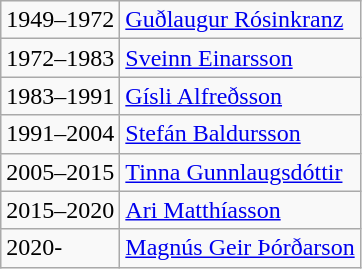<table class="wikitable">
<tr>
<td>1949–1972</td>
<td><a href='#'>Guðlaugur Rósinkranz</a></td>
</tr>
<tr>
<td>1972–1983</td>
<td><a href='#'>Sveinn Einarsson</a></td>
</tr>
<tr>
<td>1983–1991</td>
<td><a href='#'>Gísli Alfreðsson</a></td>
</tr>
<tr>
<td>1991–2004</td>
<td><a href='#'>Stefán Baldursson</a></td>
</tr>
<tr>
<td>2005–2015</td>
<td><a href='#'>Tinna Gunnlaugsdóttir</a></td>
</tr>
<tr>
<td>2015–2020</td>
<td><a href='#'>Ari Matthíasson</a></td>
</tr>
<tr>
<td>2020-</td>
<td><a href='#'>Magnús Geir Þórðarson</a></td>
</tr>
</table>
